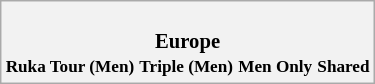<table class="wikitable plainrowheaders" style="background:#fff; font-size:86%; line-height:16px; border:grey solid 1px; border-collapse:collapse;">
<tr>
<th colspan="5"><br>Europe
<br> <small><strong>Ruka Tour (Men)</strong></small>
 <small><strong>Triple (Men)</strong></small>
 <small><strong>Men Only</strong></small>
 <small><strong>Shared</strong></small></th>
</tr>
</table>
